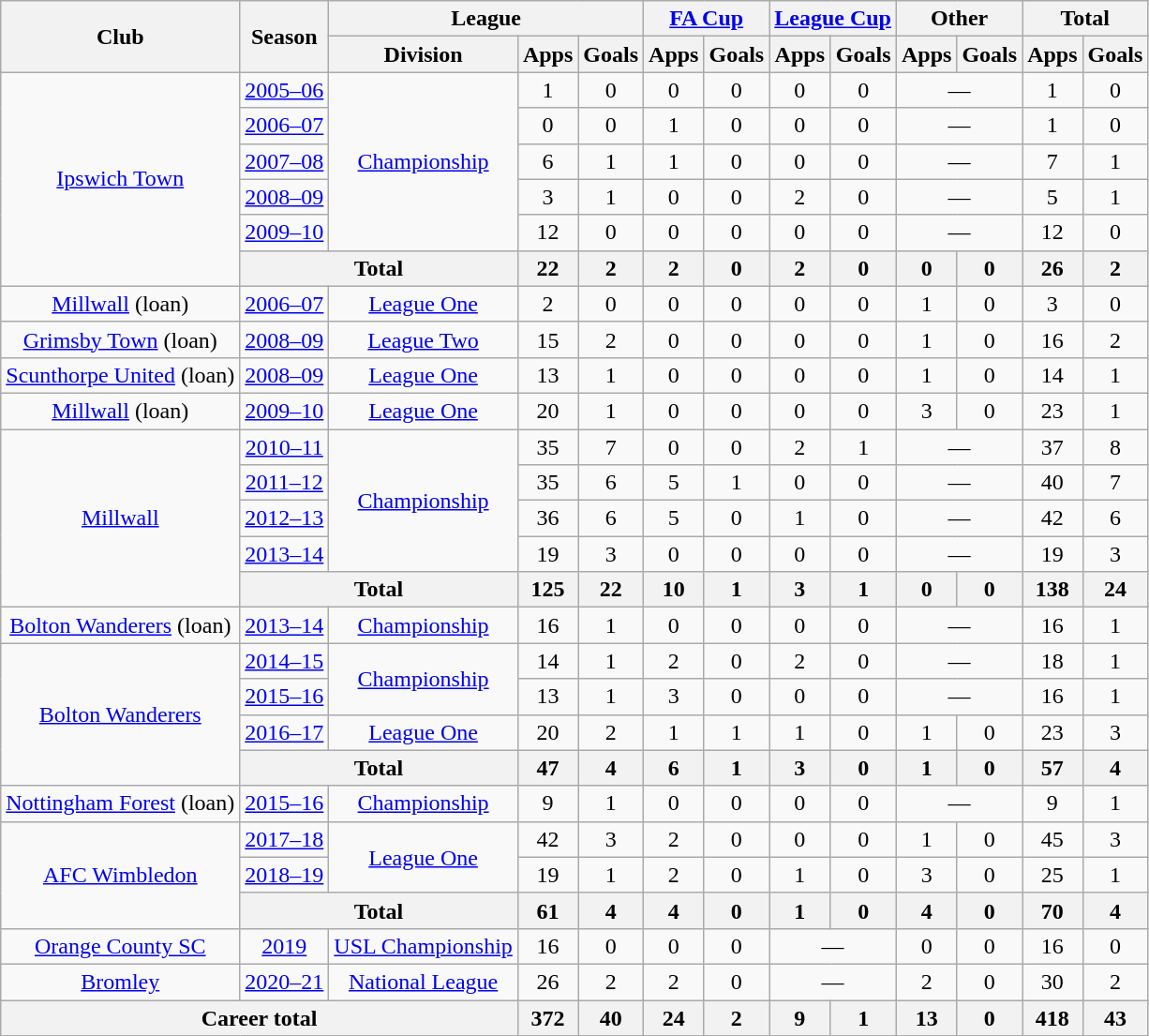<table class="wikitable" style="text-align:center">
<tr>
<th rowspan="2">Club</th>
<th rowspan="2">Season</th>
<th colspan="3">League</th>
<th colspan="2"><a href='#'>FA Cup</a></th>
<th colspan="2"><a href='#'>League Cup</a></th>
<th colspan="2">Other</th>
<th colspan="2">Total</th>
</tr>
<tr>
<th>Division</th>
<th>Apps</th>
<th>Goals</th>
<th>Apps</th>
<th>Goals</th>
<th>Apps</th>
<th>Goals</th>
<th>Apps</th>
<th>Goals</th>
<th>Apps</th>
<th>Goals</th>
</tr>
<tr>
<td rowspan="6"><a href='#'>Ipswich Town</a></td>
<td><a href='#'>2005–06</a></td>
<td rowspan="5"><a href='#'>Championship</a></td>
<td>1</td>
<td>0</td>
<td>0</td>
<td>0</td>
<td>0</td>
<td>0</td>
<td colspan="2">—</td>
<td>1</td>
<td>0</td>
</tr>
<tr>
<td><a href='#'>2006–07</a></td>
<td>0</td>
<td>0</td>
<td>1</td>
<td>0</td>
<td>0</td>
<td>0</td>
<td colspan="2">—</td>
<td>1</td>
<td>0</td>
</tr>
<tr>
<td><a href='#'>2007–08</a></td>
<td>6</td>
<td>1</td>
<td>1</td>
<td>0</td>
<td>0</td>
<td>0</td>
<td colspan="2">—</td>
<td>7</td>
<td>1</td>
</tr>
<tr>
<td><a href='#'>2008–09</a></td>
<td>3</td>
<td>1</td>
<td>0</td>
<td>0</td>
<td>2</td>
<td>0</td>
<td colspan="2">—</td>
<td>5</td>
<td>1</td>
</tr>
<tr>
<td><a href='#'>2009–10</a></td>
<td>12</td>
<td>0</td>
<td>0</td>
<td>0</td>
<td>0</td>
<td>0</td>
<td colspan="2">—</td>
<td>12</td>
<td>0</td>
</tr>
<tr>
<th colspan="2">Total</th>
<th>22</th>
<th>2</th>
<th>2</th>
<th>0</th>
<th>2</th>
<th>0</th>
<th>0</th>
<th>0</th>
<th>26</th>
<th>2</th>
</tr>
<tr>
<td><a href='#'>Millwall</a> (loan)</td>
<td><a href='#'>2006–07</a></td>
<td><a href='#'>League One</a></td>
<td>2</td>
<td>0</td>
<td>0</td>
<td>0</td>
<td>0</td>
<td>0</td>
<td>1</td>
<td>0</td>
<td>3</td>
<td>0</td>
</tr>
<tr>
<td><a href='#'>Grimsby Town</a> (loan)</td>
<td><a href='#'>2008–09</a></td>
<td><a href='#'>League Two</a></td>
<td>15</td>
<td>2</td>
<td>0</td>
<td>0</td>
<td>0</td>
<td>0</td>
<td>1</td>
<td>0</td>
<td>16</td>
<td>2</td>
</tr>
<tr>
<td><a href='#'>Scunthorpe United</a> (loan)</td>
<td><a href='#'>2008–09</a></td>
<td><a href='#'>League One</a></td>
<td>13</td>
<td>1</td>
<td>0</td>
<td>0</td>
<td>0</td>
<td>0</td>
<td>1</td>
<td>0</td>
<td>14</td>
<td>1</td>
</tr>
<tr>
<td><a href='#'>Millwall</a> (loan)</td>
<td><a href='#'>2009–10</a></td>
<td><a href='#'>League One</a></td>
<td>20</td>
<td>1</td>
<td>0</td>
<td>0</td>
<td>0</td>
<td>0</td>
<td>3</td>
<td>0</td>
<td>23</td>
<td>1</td>
</tr>
<tr>
<td rowspan="5"><a href='#'>Millwall</a></td>
<td><a href='#'>2010–11</a></td>
<td rowspan="4"><a href='#'>Championship</a></td>
<td>35</td>
<td>7</td>
<td>0</td>
<td>0</td>
<td>2</td>
<td>1</td>
<td colspan="2">—</td>
<td>37</td>
<td>8</td>
</tr>
<tr>
<td><a href='#'>2011–12</a></td>
<td>35</td>
<td>6</td>
<td>5</td>
<td>1</td>
<td>0</td>
<td>0</td>
<td colspan="2">—</td>
<td>40</td>
<td>7</td>
</tr>
<tr>
<td><a href='#'>2012–13</a></td>
<td>36</td>
<td>6</td>
<td>5</td>
<td>0</td>
<td>1</td>
<td>0</td>
<td colspan="2">—</td>
<td>42</td>
<td>6</td>
</tr>
<tr>
<td><a href='#'>2013–14</a></td>
<td>19</td>
<td>3</td>
<td>0</td>
<td>0</td>
<td>0</td>
<td>0</td>
<td colspan="2">—</td>
<td>19</td>
<td>3</td>
</tr>
<tr>
<th colspan="2">Total</th>
<th>125</th>
<th>22</th>
<th>10</th>
<th>1</th>
<th>3</th>
<th>1</th>
<th>0</th>
<th>0</th>
<th>138</th>
<th>24</th>
</tr>
<tr>
<td><a href='#'>Bolton Wanderers</a> (loan)</td>
<td><a href='#'>2013–14</a></td>
<td><a href='#'>Championship</a></td>
<td>16</td>
<td>1</td>
<td>0</td>
<td>0</td>
<td>0</td>
<td>0</td>
<td colspan="2">—</td>
<td>16</td>
<td>1</td>
</tr>
<tr>
<td rowspan="4"><a href='#'>Bolton Wanderers</a></td>
<td><a href='#'>2014–15</a></td>
<td rowspan="2"><a href='#'>Championship</a></td>
<td>14</td>
<td>1</td>
<td>2</td>
<td>0</td>
<td>2</td>
<td>0</td>
<td colspan="2">—</td>
<td>18</td>
<td>1</td>
</tr>
<tr>
<td><a href='#'>2015–16</a></td>
<td>13</td>
<td>1</td>
<td>3</td>
<td>0</td>
<td>0</td>
<td>0</td>
<td colspan="2">—</td>
<td>16</td>
<td>1</td>
</tr>
<tr>
<td><a href='#'>2016–17</a></td>
<td><a href='#'>League One</a></td>
<td>20</td>
<td>2</td>
<td>1</td>
<td>1</td>
<td>1</td>
<td>0</td>
<td>1</td>
<td>0</td>
<td>23</td>
<td>3</td>
</tr>
<tr>
<th colspan="2">Total</th>
<th>47</th>
<th>4</th>
<th>6</th>
<th>1</th>
<th>3</th>
<th>0</th>
<th>1</th>
<th>0</th>
<th>57</th>
<th>4</th>
</tr>
<tr>
<td><a href='#'>Nottingham Forest</a> (loan)</td>
<td><a href='#'>2015–16</a></td>
<td><a href='#'>Championship</a></td>
<td>9</td>
<td>1</td>
<td>0</td>
<td>0</td>
<td>0</td>
<td>0</td>
<td colspan="2">—</td>
<td>9</td>
<td>1</td>
</tr>
<tr>
<td rowspan="3"><a href='#'>AFC Wimbledon</a></td>
<td><a href='#'>2017–18</a></td>
<td rowspan="2"><a href='#'>League One</a></td>
<td>42</td>
<td>3</td>
<td>2</td>
<td>0</td>
<td>0</td>
<td>0</td>
<td>1</td>
<td>0</td>
<td>45</td>
<td>3</td>
</tr>
<tr>
<td><a href='#'>2018–19</a></td>
<td>19</td>
<td>1</td>
<td>2</td>
<td>0</td>
<td>1</td>
<td>0</td>
<td>3</td>
<td>0</td>
<td>25</td>
<td>1</td>
</tr>
<tr>
<th colspan="2">Total</th>
<th>61</th>
<th>4</th>
<th>4</th>
<th>0</th>
<th>1</th>
<th>0</th>
<th>4</th>
<th>0</th>
<th>70</th>
<th>4</th>
</tr>
<tr>
<td><a href='#'>Orange County SC</a></td>
<td><a href='#'>2019</a></td>
<td><a href='#'>USL Championship</a></td>
<td>16</td>
<td>0</td>
<td>0</td>
<td>0</td>
<td colspan="2">—</td>
<td>0</td>
<td>0</td>
<td>16</td>
<td>0</td>
</tr>
<tr>
<td><a href='#'>Bromley</a></td>
<td><a href='#'>2020–21</a></td>
<td><a href='#'>National League</a></td>
<td>26</td>
<td>2</td>
<td>2</td>
<td>0</td>
<td colspan="2">—</td>
<td>2</td>
<td>0</td>
<td>30</td>
<td>2</td>
</tr>
<tr>
<th colspan="3">Career total</th>
<th>372</th>
<th>40</th>
<th>24</th>
<th>2</th>
<th>9</th>
<th>1</th>
<th>13</th>
<th>0</th>
<th>418</th>
<th>43</th>
</tr>
</table>
